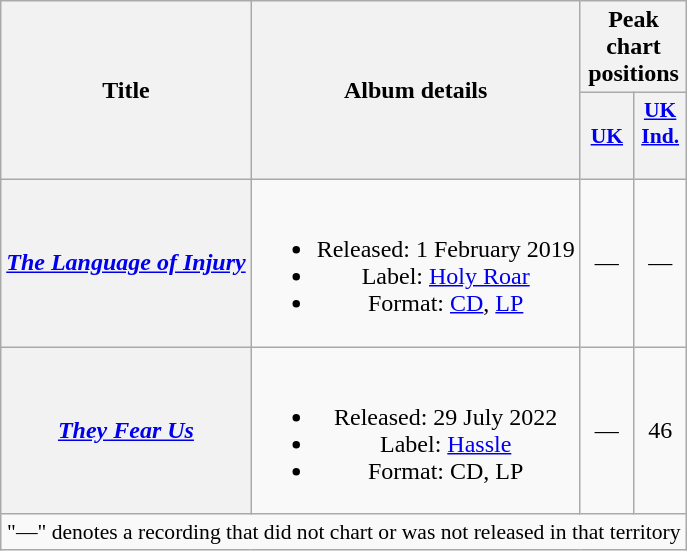<table class="wikitable plainrowheaders" style="text-align:center;">
<tr>
<th rowspan="2" scope="col">Title</th>
<th rowspan="2" scope="col">Album details</th>
<th colspan="2" scope="col">Peak chart positions</th>
</tr>
<tr>
<th scope="col" style="width:2em;font-size:90%;"><a href='#'>UK</a><br></th>
<th scope="col" style="width:2em;font-size:90%;"><a href='#'>UK<br>Ind.</a><br><br></th>
</tr>
<tr>
<th scope="row"><em><a href='#'>The Language of Injury</a></em></th>
<td><br><ul><li>Released: 1 February 2019</li><li>Label: <a href='#'>Holy Roar</a></li><li>Format: <a href='#'>CD</a>, <a href='#'>LP</a></li></ul></td>
<td>—</td>
<td>—</td>
</tr>
<tr>
<th scope="row"><em><a href='#'>They Fear Us</a></em></th>
<td><br><ul><li>Released: 29 July 2022</li><li>Label: <a href='#'>Hassle</a></li><li>Format: CD, LP</li></ul></td>
<td>—</td>
<td>46</td>
</tr>
<tr>
<td colspan="4" style="font-size:90%">"—" denotes a recording that did not chart or was not released in that territory</td>
</tr>
</table>
